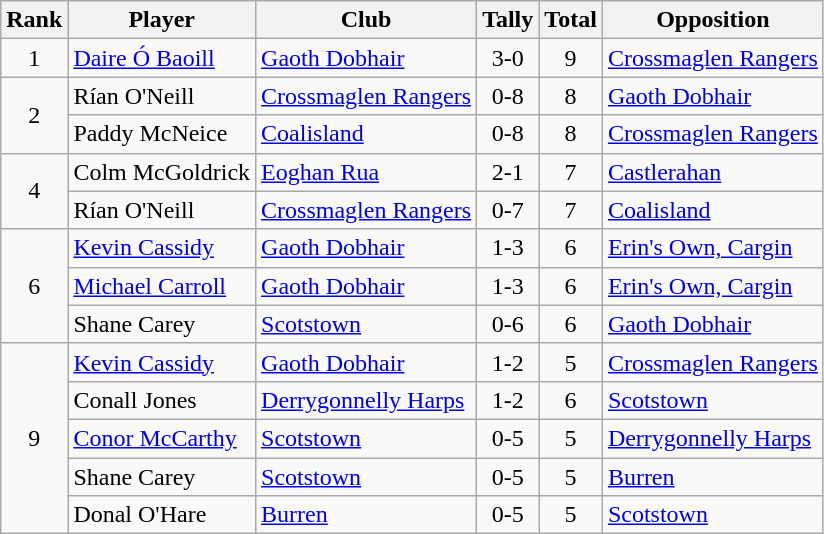<table class="wikitable">
<tr>
<th>Rank</th>
<th>Player</th>
<th>Club</th>
<th>Tally</th>
<th>Total</th>
<th>Opposition</th>
</tr>
<tr>
<td rowspan="1" style="text-align:center;">1</td>
<td><a href='#'>Daire Ó Baoill</a></td>
<td><a href='#'>Gaoth Dobhair</a></td>
<td align=center>3-0</td>
<td align=center>9</td>
<td><a href='#'>Crossmaglen Rangers</a></td>
</tr>
<tr>
<td rowspan="2" style="text-align:center;">2</td>
<td>Rían O'Neill</td>
<td><a href='#'>Crossmaglen Rangers</a></td>
<td align=center>0-8</td>
<td align=center>8</td>
<td><a href='#'>Gaoth Dobhair</a></td>
</tr>
<tr>
<td>Paddy McNeice</td>
<td><a href='#'>Coalisland</a></td>
<td align=center>0-8</td>
<td align=center>8</td>
<td><a href='#'>Crossmaglen Rangers</a></td>
</tr>
<tr>
<td rowspan="2" style="text-align:center;">4</td>
<td>Colm McGoldrick</td>
<td><a href='#'>Eoghan Rua</a></td>
<td align=center>2-1</td>
<td align=center>7</td>
<td><a href='#'>Castlerahan</a></td>
</tr>
<tr>
<td>Rían O'Neill</td>
<td><a href='#'>Crossmaglen Rangers</a></td>
<td align=center>0-7</td>
<td align=center>7</td>
<td><a href='#'>Coalisland</a></td>
</tr>
<tr>
<td rowspan="3" style="text-align:center;">6</td>
<td><a href='#'>Kevin Cassidy</a></td>
<td><a href='#'>Gaoth Dobhair</a></td>
<td align=center>1-3</td>
<td align=center>6</td>
<td><a href='#'>Erin's Own, Cargin</a></td>
</tr>
<tr>
<td><a href='#'>Michael Carroll</a></td>
<td><a href='#'>Gaoth Dobhair</a></td>
<td align=center>1-3</td>
<td align=center>6</td>
<td><a href='#'>Erin's Own, Cargin</a></td>
</tr>
<tr>
<td>Shane Carey</td>
<td><a href='#'>Scotstown</a></td>
<td align=center>0-6</td>
<td align=center>6</td>
<td><a href='#'>Gaoth Dobhair</a></td>
</tr>
<tr>
<td rowspan="5" style="text-align:center;">9</td>
<td><a href='#'>Kevin Cassidy</a></td>
<td><a href='#'>Gaoth Dobhair</a></td>
<td align=center>1-2</td>
<td align=center>5</td>
<td><a href='#'>Crossmaglen Rangers</a></td>
</tr>
<tr>
<td>Conall Jones</td>
<td><a href='#'>Derrygonnelly Harps</a></td>
<td align=center>1-2</td>
<td align=center>6</td>
<td><a href='#'>Scotstown</a></td>
</tr>
<tr>
<td><a href='#'>Conor McCarthy</a></td>
<td><a href='#'>Scotstown</a></td>
<td align=center>0-5</td>
<td align=center>5</td>
<td><a href='#'>Derrygonnelly Harps</a></td>
</tr>
<tr>
<td>Shane Carey</td>
<td><a href='#'>Scotstown</a></td>
<td align=center>0-5</td>
<td align=center>5</td>
<td><a href='#'>Burren</a></td>
</tr>
<tr>
<td>Donal O'Hare</td>
<td><a href='#'>Burren</a></td>
<td align=center>0-5</td>
<td align=center>5</td>
<td><a href='#'>Scotstown</a></td>
</tr>
</table>
